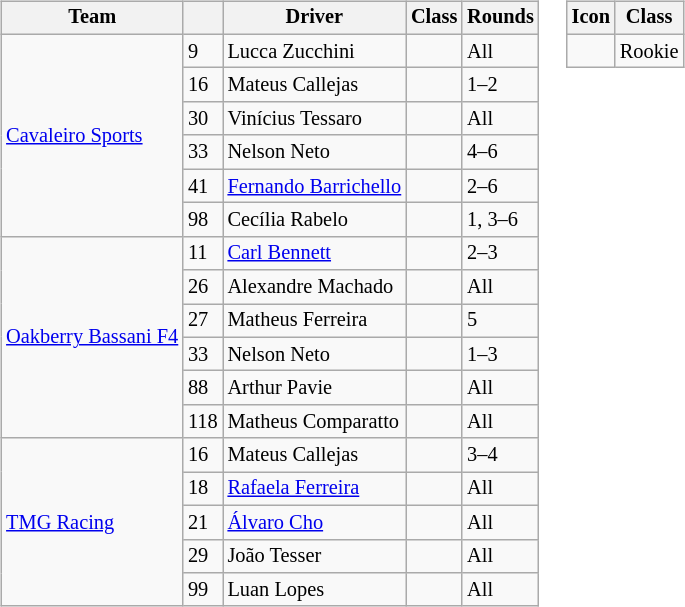<table>
<tr>
<td><br><table class="wikitable" style="font-size: 85%">
<tr>
<th>Team</th>
<th></th>
<th>Driver</th>
<th>Class</th>
<th>Rounds</th>
</tr>
<tr>
<td rowspan=6><a href='#'>Cavaleiro Sports</a></td>
<td>9</td>
<td> Lucca Zucchini</td>
<td></td>
<td>All</td>
</tr>
<tr>
<td>16</td>
<td> Mateus Callejas</td>
<td style="text-align:center"></td>
<td>1–2</td>
</tr>
<tr>
<td>30</td>
<td> Vinícius Tessaro</td>
<td></td>
<td>All</td>
</tr>
<tr>
<td>33</td>
<td> Nelson Neto</td>
<td></td>
<td>4–6</td>
</tr>
<tr>
<td>41</td>
<td nowrap> <a href='#'>Fernando Barrichello</a></td>
<td></td>
<td>2–6</td>
</tr>
<tr>
<td>98</td>
<td> Cecília Rabelo</td>
<td style="text-align:center"></td>
<td>1, 3–6</td>
</tr>
<tr>
<td rowspan=6><a href='#'>Oakberry Bassani F4</a></td>
<td>11</td>
<td> <a href='#'>Carl Bennett</a></td>
<td></td>
<td>2–3</td>
</tr>
<tr>
<td>26</td>
<td> Alexandre Machado</td>
<td style="text-align:center"></td>
<td>All</td>
</tr>
<tr>
<td>27</td>
<td> Matheus Ferreira</td>
<td></td>
<td>5</td>
</tr>
<tr>
<td>33</td>
<td> Nelson Neto</td>
<td></td>
<td>1–3</td>
</tr>
<tr>
<td>88</td>
<td> Arthur Pavie</td>
<td style="text-align:center"></td>
<td>All</td>
</tr>
<tr>
<td>118</td>
<td> Matheus Comparatto</td>
<td style="text-align:center"></td>
<td>All</td>
</tr>
<tr>
<td rowspan=5><a href='#'>TMG Racing</a></td>
<td>16</td>
<td> Mateus Callejas</td>
<td style="text-align:center"></td>
<td>3–4</td>
</tr>
<tr>
<td>18</td>
<td> <a href='#'>Rafaela Ferreira</a></td>
<td style="text-align:center"></td>
<td>All</td>
</tr>
<tr>
<td>21</td>
<td> <a href='#'>Álvaro Cho</a></td>
<td></td>
<td>All</td>
</tr>
<tr>
<td>29</td>
<td> João Tesser</td>
<td></td>
<td>All</td>
</tr>
<tr>
<td>99</td>
<td> Luan Lopes</td>
<td></td>
<td>All</td>
</tr>
</table>
</td>
<td style="vertical-align:top"><br><table class="wikitable" style="font-size: 85%">
<tr>
<th>Icon</th>
<th>Class</th>
</tr>
<tr>
<td style="text-align:center"></td>
<td>Rookie</td>
</tr>
</table>
</td>
</tr>
</table>
